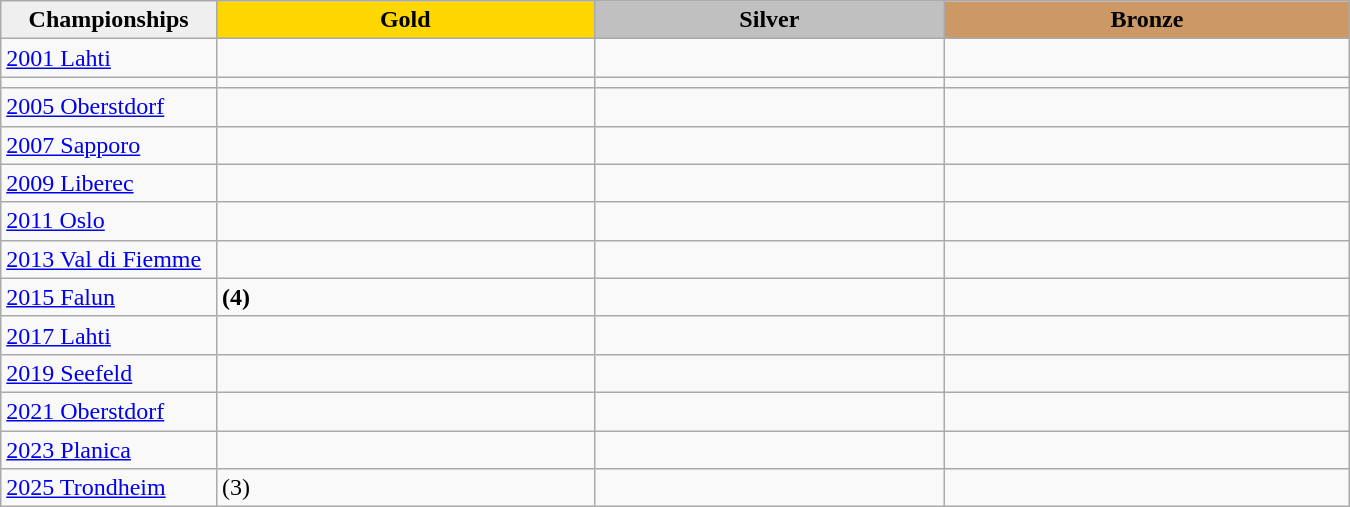<table class="wikitable sortable" style="width:900px;">
<tr>
<th style="width:16%; background:#efefef;">Championships</th>
<th style="width:28%; background:gold">Gold</th>
<th style="width:26%; background:silver">Silver</th>
<th style="width:30%; background:#CC9966">Bronze</th>
</tr>
<tr>
<td><a href='#'>2001 Lahti</a></td>
<td></td>
<td></td>
<td></td>
</tr>
<tr>
<td><a href='#'></a></td>
<td></td>
<td></td>
<td></td>
</tr>
<tr>
<td><a href='#'>2005 Oberstdorf</a></td>
<td></td>
<td></td>
<td></td>
</tr>
<tr>
<td><a href='#'>2007 Sapporo</a></td>
<td></td>
<td></td>
<td></td>
</tr>
<tr>
<td><a href='#'>2009 Liberec</a></td>
<td></td>
<td></td>
<td></td>
</tr>
<tr>
<td><a href='#'>2011 Oslo</a></td>
<td></td>
<td></td>
<td></td>
</tr>
<tr>
<td><a href='#'>2013 Val di Fiemme</a></td>
<td></td>
<td></td>
<td></td>
</tr>
<tr>
<td><a href='#'>2015 Falun</a></td>
<td> <strong>(4)</strong></td>
<td></td>
<td></td>
</tr>
<tr>
<td><a href='#'>2017 Lahti</a></td>
<td></td>
<td></td>
<td></td>
</tr>
<tr>
<td><a href='#'>2019 Seefeld</a></td>
<td></td>
<td></td>
<td></td>
</tr>
<tr>
<td><a href='#'>2021 Oberstdorf</a></td>
<td></td>
<td></td>
<td></td>
</tr>
<tr>
<td><a href='#'>2023 Planica</a></td>
<td></td>
<td></td>
<td></td>
</tr>
<tr>
<td><a href='#'>2025 Trondheim</a></td>
<td> (3)</td>
<td></td>
<td></td>
</tr>
</table>
